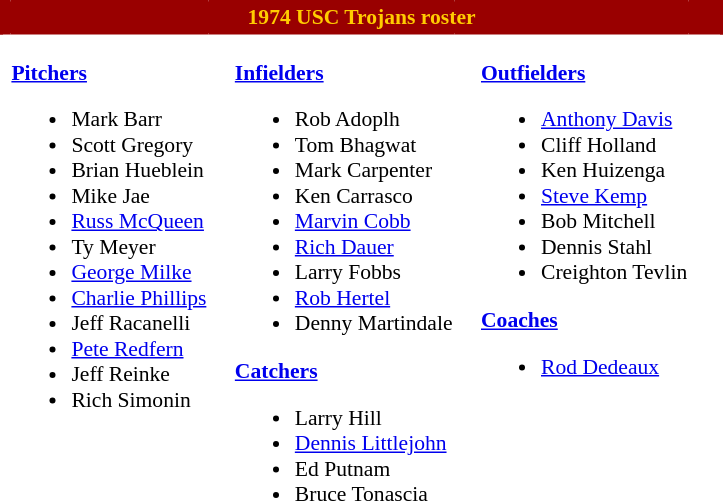<table class="toccolours" style="border-collapse:collapse; font-size:90%;">
<tr>
<th colspan="7" style="background:#990000;color:#FFCC00; border: 2px solid #990000;text-align:center;">1974 USC Trojans roster</th>
</tr>
<tr>
</tr>
<tr>
<td width="03"> </td>
<td valign="top"><br><strong><a href='#'>Pitchers</a></strong><ul><li>Mark Barr</li><li>Scott Gregory</li><li>Brian Hueblein</li><li>Mike Jae</li><li><a href='#'>Russ McQueen</a></li><li>Ty Meyer</li><li><a href='#'>George Milke</a></li><li><a href='#'>Charlie Phillips</a></li><li>Jeff Racanelli</li><li><a href='#'>Pete Redfern</a></li><li>Jeff Reinke</li><li>Rich Simonin</li></ul></td>
<td width="15"> </td>
<td valign="top"><br><strong><a href='#'>Infielders</a></strong><ul><li>Rob Adoplh</li><li>Tom Bhagwat</li><li>Mark Carpenter</li><li>Ken Carrasco</li><li><a href='#'>Marvin Cobb</a></li><li><a href='#'>Rich Dauer</a></li><li>Larry Fobbs</li><li><a href='#'>Rob Hertel</a></li><li>Denny Martindale</li></ul><strong><a href='#'>Catchers</a></strong><ul><li>Larry Hill</li><li><a href='#'>Dennis Littlejohn</a></li><li>Ed Putnam</li><li>Bruce Tonascia</li></ul></td>
<td width="15"> </td>
<td valign="top"><br><strong><a href='#'>Outfielders</a></strong><ul><li><a href='#'>Anthony Davis</a></li><li>Cliff Holland</li><li>Ken Huizenga</li><li><a href='#'>Steve Kemp</a></li><li>Bob Mitchell</li><li>Dennis Stahl</li><li>Creighton Tevlin</li></ul><strong><a href='#'>Coaches</a></strong><ul><li><a href='#'>Rod Dedeaux</a></li></ul></td>
<td width="20"> </td>
</tr>
</table>
